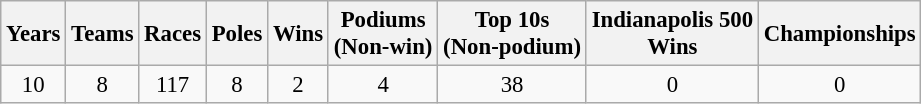<table class="wikitable" style="text-align:center; font-size:95%">
<tr>
<th>Years</th>
<th>Teams</th>
<th>Races</th>
<th>Poles</th>
<th>Wins</th>
<th>Podiums<br>(Non-win)</th>
<th>Top 10s<br>(Non-podium)</th>
<th>Indianapolis 500<br>Wins</th>
<th>Championships</th>
</tr>
<tr>
<td>10</td>
<td>8</td>
<td>117</td>
<td>8</td>
<td>2</td>
<td>4</td>
<td>38</td>
<td>0</td>
<td>0</td>
</tr>
</table>
